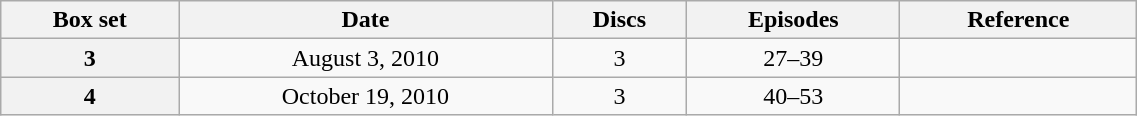<table class="wikitable" style="text-align: center; width: 60%;">
<tr>
<th scope="col" 175px;">Box set</th>
<th scope="col" 125px;>Date</th>
<th scope="col">Discs</th>
<th scope="col">Episodes</th>
<th scope="col">Reference</th>
</tr>
<tr>
<th scope="row">3</th>
<td>August 3, 2010</td>
<td>3</td>
<td>27–39</td>
<td></td>
</tr>
<tr>
<th scope="row">4</th>
<td>October 19, 2010</td>
<td>3</td>
<td>40–53</td>
<td></td>
</tr>
</table>
